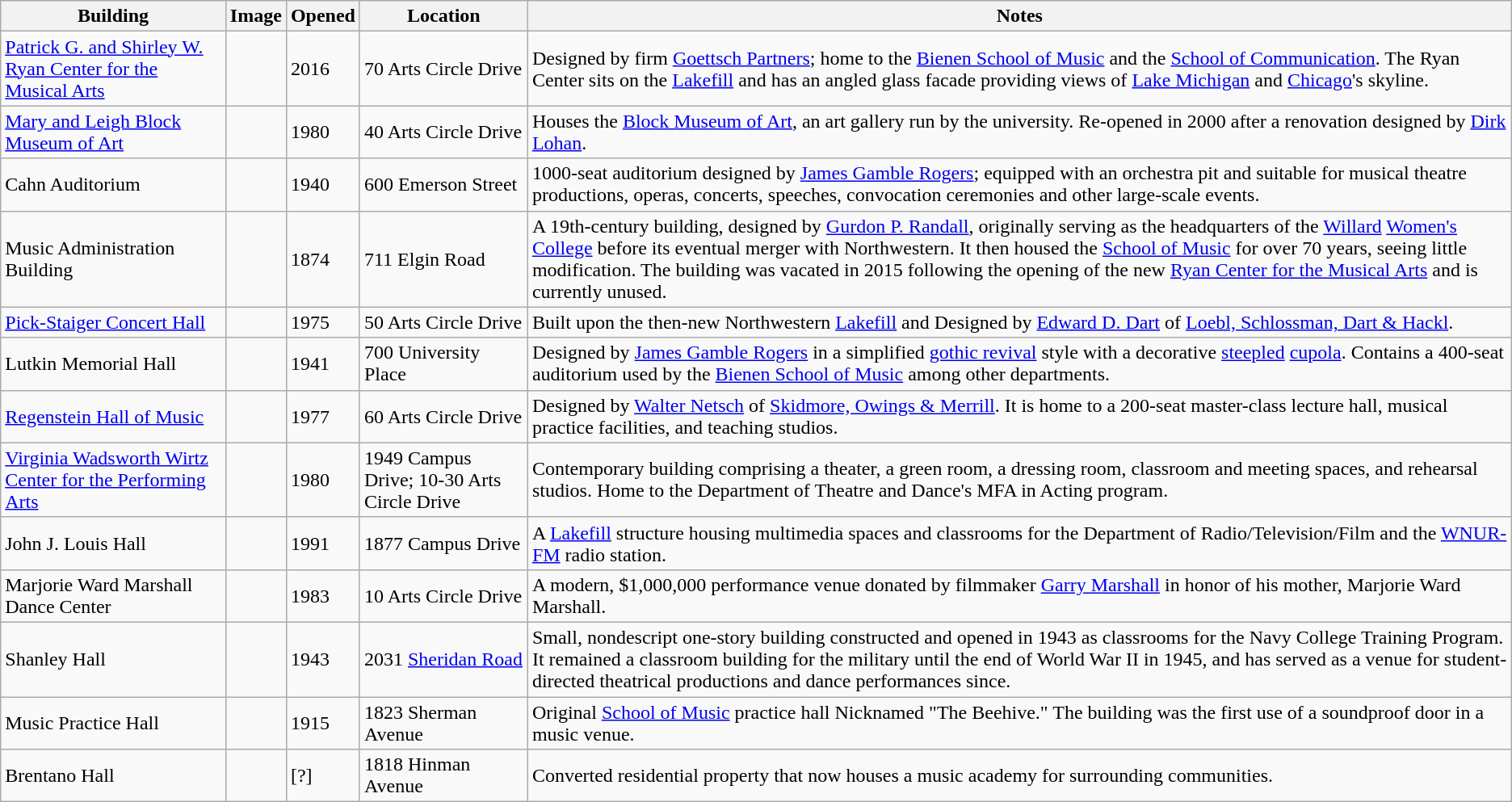<table class="wikitable">
<tr>
<th>Building</th>
<th>Image</th>
<th>Opened</th>
<th>Location</th>
<th>Notes</th>
</tr>
<tr>
<td><a href='#'>Patrick G. and Shirley W. Ryan Center for the Musical Arts</a></td>
<td></td>
<td>2016</td>
<td>70 Arts Circle Drive</td>
<td>Designed by firm <a href='#'>Goettsch Partners</a>; home to the <a href='#'>Bienen School of Music</a> and the <a href='#'>School of Communication</a>. The Ryan Center sits on the <a href='#'>Lakefill</a> and has an angled glass facade providing views of <a href='#'>Lake Michigan</a> and <a href='#'>Chicago</a>'s skyline.</td>
</tr>
<tr>
<td><a href='#'>Mary and Leigh Block Museum of Art</a></td>
<td></td>
<td>1980</td>
<td>40 Arts Circle Drive</td>
<td>Houses the <a href='#'>Block Museum of Art</a>, an art gallery run by the university. Re-opened in 2000 after a renovation designed by <a href='#'>Dirk Lohan</a>.</td>
</tr>
<tr>
<td>Cahn Auditorium</td>
<td></td>
<td>1940</td>
<td>600 Emerson Street</td>
<td>1000-seat auditorium designed by <a href='#'>James Gamble Rogers</a>; equipped with an orchestra pit and suitable for musical theatre productions, operas, concerts, speeches, convocation ceremonies and other large-scale events.</td>
</tr>
<tr>
<td>Music Administration Building</td>
<td></td>
<td>1874</td>
<td>711 Elgin Road</td>
<td>A 19th-century building, designed by <a href='#'>Gurdon P. Randall</a>, originally serving as the headquarters of the <a href='#'>Willard</a> <a href='#'>Women's College</a> before its eventual merger with Northwestern. It then housed the <a href='#'>School of Music</a> for over 70 years, seeing little modification. The building was vacated in 2015 following the opening of the new <a href='#'>Ryan Center for the Musical Arts</a> and is currently unused.</td>
</tr>
<tr>
<td><a href='#'>Pick-Staiger Concert Hall</a></td>
<td></td>
<td>1975</td>
<td>50 Arts Circle Drive</td>
<td>Built upon the then-new Northwestern <a href='#'>Lakefill</a> and Designed by <a href='#'>Edward D. Dart</a> of <a href='#'>Loebl, Schlossman, Dart & Hackl</a>.</td>
</tr>
<tr>
<td>Lutkin Memorial Hall</td>
<td></td>
<td>1941</td>
<td>700 University Place</td>
<td>Designed by <a href='#'>James Gamble Rogers</a> in a simplified <a href='#'>gothic revival</a> style with a decorative <a href='#'>steepled</a> <a href='#'>cupola</a>. Contains a 400-seat auditorium used by the <a href='#'>Bienen School of Music</a> among other departments.</td>
</tr>
<tr>
<td><a href='#'>Regenstein Hall of Music</a></td>
<td></td>
<td>1977</td>
<td>60 Arts Circle Drive</td>
<td>Designed by <a href='#'>Walter Netsch</a> of <a href='#'>Skidmore, Owings & Merrill</a>. It is home to a 200-seat master-class lecture hall, musical practice facilities, and teaching studios.</td>
</tr>
<tr>
<td><a href='#'>Virginia Wadsworth Wirtz Center for the Performing Arts</a></td>
<td></td>
<td>1980</td>
<td>1949 Campus Drive; 10-30 Arts Circle Drive</td>
<td>Contemporary building comprising a theater, a green room, a dressing room, classroom and meeting spaces, and rehearsal studios. Home to the Department of Theatre and Dance's MFA in Acting program.</td>
</tr>
<tr>
<td>John J. Louis Hall</td>
<td></td>
<td>1991</td>
<td>1877 Campus Drive</td>
<td>A <a href='#'>Lakefill</a> structure housing multimedia spaces and classrooms for the Department of Radio/Television/Film and the <a href='#'>WNUR-FM</a> radio station.</td>
</tr>
<tr>
<td>Marjorie Ward Marshall Dance Center</td>
<td></td>
<td>1983</td>
<td>10 Arts Circle Drive</td>
<td>A modern, $1,000,000 performance venue donated by filmmaker <a href='#'>Garry Marshall</a> in honor of his mother, Marjorie Ward Marshall.</td>
</tr>
<tr>
<td>Shanley Hall</td>
<td></td>
<td>1943</td>
<td>2031 <a href='#'>Sheridan Road</a></td>
<td>Small, nondescript one-story building constructed and opened in 1943 as classrooms for the Navy College Training Program. It remained a classroom building for the military until the end of World War II in 1945, and has served as a venue for student-directed theatrical productions and dance performances since.</td>
</tr>
<tr>
<td>Music Practice Hall</td>
<td></td>
<td>1915</td>
<td>1823 Sherman Avenue</td>
<td>Original <a href='#'>School of Music</a> practice hall Nicknamed "The Beehive." The building was the first use of a soundproof door in a music venue.</td>
</tr>
<tr>
<td>Brentano Hall</td>
<td></td>
<td>[?]</td>
<td>1818 Hinman Avenue</td>
<td>Converted residential property that now houses a music academy for surrounding communities.</td>
</tr>
</table>
